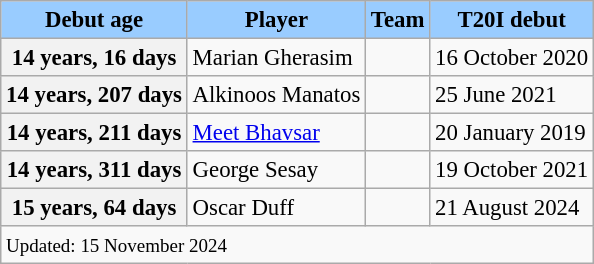<table class="wikitable sortable defaultleft" style="font-size: 95%">
<tr>
<th scope="col" style="background-color:#9cf;">Debut age</th>
<th scope="col" style="background-color:#9cf;">Player</th>
<th scope="col" style="background-color:#9cf;">Team</th>
<th scope="col" style="background-color:#9cf;">T20I debut</th>
</tr>
<tr>
<th scope="row">14 years, 16 days</th>
<td>Marian Gherasim</td>
<td></td>
<td>16 October 2020</td>
</tr>
<tr>
<th scope="row">14 years, 207 days</th>
<td>Alkinoos Manatos</td>
<td></td>
<td>25 June 2021</td>
</tr>
<tr>
<th scope="row">14 years, 211 days</th>
<td><a href='#'>Meet Bhavsar</a></td>
<td></td>
<td>20 January 2019</td>
</tr>
<tr>
<th scope="row">14 years, 311 days</th>
<td>George Sesay</td>
<td></td>
<td>19 October 2021</td>
</tr>
<tr>
<th scope="row">15 years, 64 days</th>
<td>Oscar Duff</td>
<td></td>
<td>21 August 2024</td>
</tr>
<tr class="sortbottom">
<td scope="row" colspan=4 style="text-align:left;"><small>Updated: 15 November 2024</small></td>
</tr>
</table>
